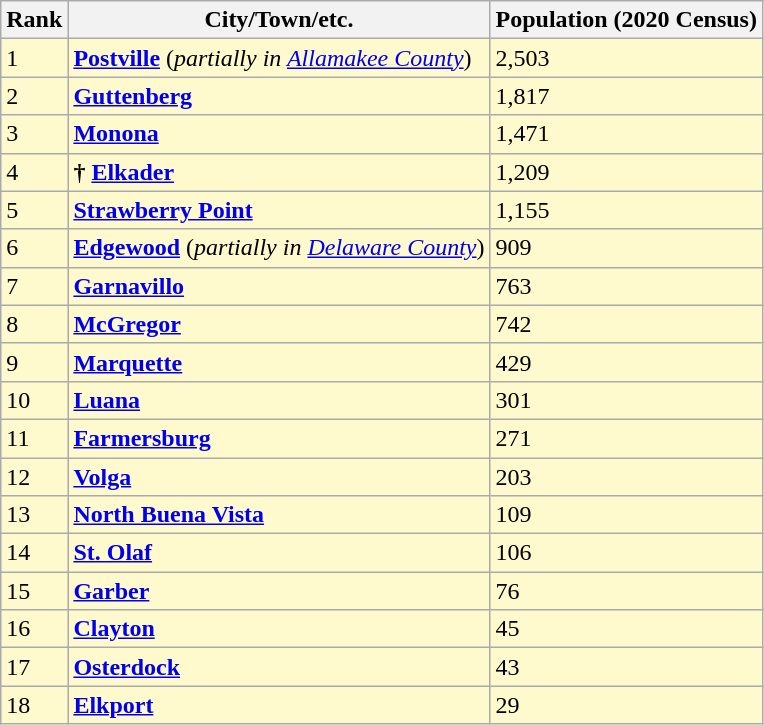<table class="wikitable sortable">
<tr>
<th>Rank</th>
<th>City/Town/etc.</th>
<th>Population (2020 Census)</th>
</tr>
<tr style="background-color:#FFFACD;">
<td>1</td>
<td><strong><a href='#'>Postville</a></strong> (<em>partially in <a href='#'>Allamakee County</a></em>)</td>
<td>2,503</td>
</tr>
<tr style="background-color:#FFFACD;">
<td>2</td>
<td><strong><a href='#'>Guttenberg</a></strong></td>
<td>1,817</td>
</tr>
<tr style="background-color:#FFFACD;">
<td>3</td>
<td><strong><a href='#'>Monona</a></strong></td>
<td>1,471</td>
</tr>
<tr style="background-color:#FFFACD;">
<td>4</td>
<td><strong>†</strong> <strong><a href='#'>Elkader</a></strong></td>
<td>1,209</td>
</tr>
<tr style="background-color:#FFFACD;">
<td>5</td>
<td><strong><a href='#'>Strawberry Point</a></strong></td>
<td>1,155</td>
</tr>
<tr style="background-color:#FFFACD;">
<td>6</td>
<td><strong><a href='#'>Edgewood</a></strong> (<em>partially in <a href='#'>Delaware County</a></em>)</td>
<td>909</td>
</tr>
<tr style="background-color:#FFFACD;">
<td>7</td>
<td><strong><a href='#'>Garnavillo</a></strong></td>
<td>763</td>
</tr>
<tr style="background-color:#FFFACD;">
<td>8</td>
<td><strong><a href='#'>McGregor</a></strong></td>
<td>742</td>
</tr>
<tr style="background-color:#FFFACD;">
<td>9</td>
<td><strong><a href='#'>Marquette</a></strong></td>
<td>429</td>
</tr>
<tr style="background-color:#FFFACD;">
<td>10</td>
<td><strong><a href='#'>Luana</a></strong></td>
<td>301</td>
</tr>
<tr style="background-color:#FFFACD;">
<td>11</td>
<td><strong><a href='#'>Farmersburg</a></strong></td>
<td>271</td>
</tr>
<tr style="background-color:#FFFACD;">
<td>12</td>
<td><strong><a href='#'>Volga</a></strong></td>
<td>203</td>
</tr>
<tr style="background-color:#FFFACD;">
<td>13</td>
<td><strong><a href='#'>North Buena Vista</a></strong></td>
<td>109</td>
</tr>
<tr style="background-color:#FFFACD;">
<td>14</td>
<td><strong><a href='#'>St. Olaf</a></strong></td>
<td>106</td>
</tr>
<tr style="background-color:#FFFACD;">
<td>15</td>
<td><strong><a href='#'>Garber</a></strong></td>
<td>76</td>
</tr>
<tr style="background-color:#FFFACD;">
<td>16</td>
<td><strong><a href='#'>Clayton</a></strong></td>
<td>45</td>
</tr>
<tr style="background-color:#FFFACD;">
<td>17</td>
<td><strong><a href='#'>Osterdock</a></strong></td>
<td>43</td>
</tr>
<tr style="background-color:#FFFACD;">
<td>18</td>
<td><strong><a href='#'>Elkport</a></strong></td>
<td>29</td>
</tr>
</table>
